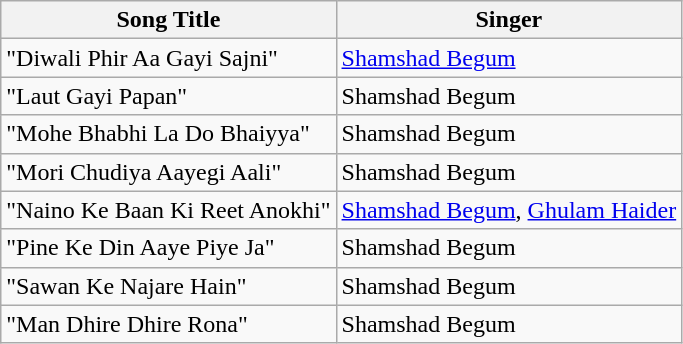<table class="wikitable">
<tr>
<th>Song Title</th>
<th>Singer</th>
</tr>
<tr>
<td>"Diwali Phir Aa Gayi Sajni"</td>
<td><a href='#'>Shamshad Begum</a></td>
</tr>
<tr>
<td>"Laut Gayi Papan"</td>
<td>Shamshad Begum</td>
</tr>
<tr>
<td>"Mohe Bhabhi La Do Bhaiyya"</td>
<td>Shamshad Begum</td>
</tr>
<tr>
<td>"Mori Chudiya Aayegi Aali"</td>
<td>Shamshad Begum</td>
</tr>
<tr>
<td>"Naino Ke Baan Ki Reet Anokhi"</td>
<td><a href='#'>Shamshad Begum</a>, <a href='#'>Ghulam Haider</a></td>
</tr>
<tr>
<td>"Pine Ke Din Aaye Piye Ja"</td>
<td>Shamshad Begum</td>
</tr>
<tr>
<td>"Sawan Ke Najare Hain"</td>
<td>Shamshad Begum</td>
</tr>
<tr>
<td>"Man Dhire Dhire Rona"</td>
<td>Shamshad Begum</td>
</tr>
</table>
